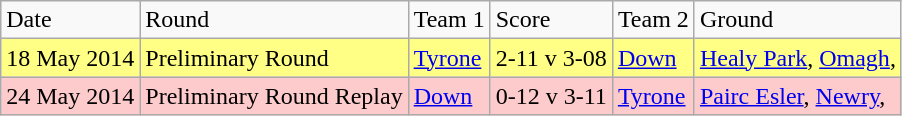<table class="wikitable">
<tr>
<td>Date</td>
<td>Round</td>
<td>Team 1</td>
<td>Score</td>
<td>Team 2</td>
<td>Ground</td>
</tr>
<tr style="background:#ffff85;">
<td>18 May 2014</td>
<td>Preliminary Round</td>
<td><a href='#'>Tyrone</a></td>
<td>2-11 v 3-08</td>
<td><a href='#'>Down</a></td>
<td><a href='#'>Healy Park</a>, <a href='#'>Omagh</a>,</td>
</tr>
<tr style="background:#fdcbcb;">
<td>24 May 2014</td>
<td>Preliminary Round Replay</td>
<td><a href='#'>Down</a></td>
<td>0-12 v 3-11</td>
<td><a href='#'>Tyrone</a></td>
<td><a href='#'>Pairc Esler</a>, <a href='#'>Newry</a>,</td>
</tr>
</table>
